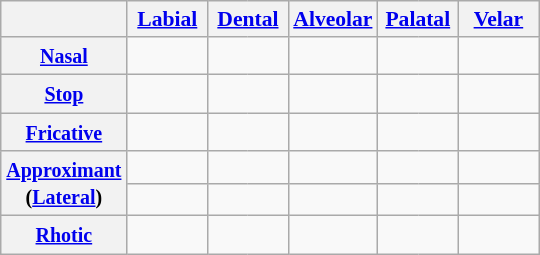<table class="wikitable" style=text-align:center>
<tr style="font-size: 90%;">
<th></th>
<th colspan=2><a href='#'>Labial</a></th>
<th colspan=2><a href='#'>Dental</a></th>
<th colspan=2><a href='#'>Alveolar</a></th>
<th colspan=2><a href='#'>Palatal</a></th>
<th colspan=2><a href='#'>Velar</a></th>
</tr>
<tr>
<th><small><a href='#'>Nasal</a></small></th>
<td width=20px style="border-right: 0;"></td>
<td width=20px style="border-left: 0;"></td>
<td width=20px style="border-right: 0;"></td>
<td width=20px style="border-left: 0;"></td>
<td width=20px style="border-right: 0;"></td>
<td width=20px style="border-left: 0;"></td>
<td width=20px style="border-right: 0;"></td>
<td width=20px style="border-left: 0;"></td>
<td width=20px style="border-right: 0;"></td>
<td width=20px style="border-left: 0;"></td>
</tr>
<tr>
<th><small><a href='#'>Stop</a></small></th>
<td style="border-right: 0;"></td>
<td style="border-left: 0;"></td>
<td style="border-right: 0;"></td>
<td style="border-left: 0;"></td>
<td style="border-right: 0;"></td>
<td style="border-left: 0;"></td>
<td style="border-right: 0;"></td>
<td style="border-left: 0;"></td>
<td style="border-right: 0;"></td>
<td style="border-left: 0;"></td>
</tr>
<tr>
<th><small><a href='#'>Fricative</a></small></th>
<td colspan=2></td>
<td colspan=2></td>
<td colspan=2></td>
<td colspan=2></td>
<td style="border-right: 0;"></td>
<td style="border-left: 0;"></td>
</tr>
<tr>
<th rowspan=2><small><a href='#'>Approximant</a><br>(<a href='#'>Lateral</a>)</small></th>
<td colspan=2></td>
<td colspan=2></td>
<td colspan=2></td>
<td style="border-right: 0;"></td>
<td style="border-left: 0;"></td>
<td style="border-right: 0;"></td>
<td style="border-left: 0;"></td>
</tr>
<tr>
<td colspan=2></td>
<td colspan=2></td>
<td style="border-right: 0;"></td>
<td style="border-left: 0;"></td>
<td colspan=2></td>
<td colspan=2></td>
</tr>
<tr>
<th><small><a href='#'>Rhotic</a></small></th>
<td colspan=2></td>
<td colspan=2></td>
<td style="border-right: 0;"></td>
<td style="border-left: 0;"></td>
<td colspan=2></td>
<td colspan=2></td>
</tr>
</table>
